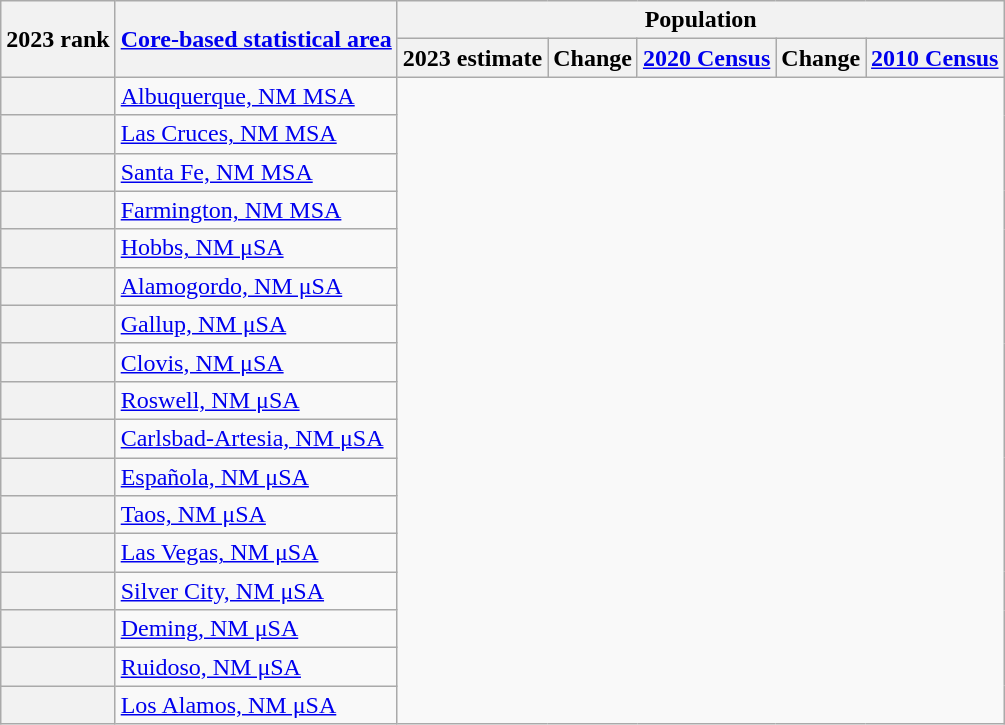<table class="wikitable sortable">
<tr>
<th scope=col rowspan=2>2023 rank</th>
<th scope=col rowspan=2><a href='#'>Core-based statistical area</a></th>
<th colspan=5>Population</th>
</tr>
<tr>
<th scope=col>2023 estimate</th>
<th scope=col>Change</th>
<th scope=col><a href='#'>2020 Census</a></th>
<th scope=col>Change</th>
<th scope=col><a href='#'>2010 Census</a></th>
</tr>
<tr>
<th scope=row></th>
<td><a href='#'>Albuquerque, NM MSA</a><br></td>
</tr>
<tr>
<th scope=row></th>
<td><a href='#'>Las Cruces, NM MSA</a><br></td>
</tr>
<tr>
<th scope=row></th>
<td><a href='#'>Santa Fe, NM MSA</a><br></td>
</tr>
<tr>
<th scope=row></th>
<td><a href='#'>Farmington, NM MSA</a><br></td>
</tr>
<tr>
<th scope=row></th>
<td><a href='#'>Hobbs, NM μSA</a><br></td>
</tr>
<tr>
<th scope=row></th>
<td><a href='#'>Alamogordo, NM μSA</a><br></td>
</tr>
<tr>
<th scope=row></th>
<td><a href='#'>Gallup, NM μSA</a><br></td>
</tr>
<tr>
<th scope=row></th>
<td><a href='#'>Clovis, NM μSA</a><br></td>
</tr>
<tr>
<th scope=row></th>
<td><a href='#'>Roswell, NM μSA</a><br></td>
</tr>
<tr>
<th scope=row></th>
<td><a href='#'>Carlsbad-Artesia, NM μSA</a><br></td>
</tr>
<tr>
<th scope=row></th>
<td><a href='#'>Española, NM μSA</a><br></td>
</tr>
<tr>
<th scope=row></th>
<td><a href='#'>Taos, NM μSA</a><br></td>
</tr>
<tr>
<th scope=row></th>
<td><a href='#'>Las Vegas, NM μSA</a><br></td>
</tr>
<tr>
<th scope=row></th>
<td><a href='#'>Silver City, NM μSA</a><br></td>
</tr>
<tr>
<th scope=row></th>
<td><a href='#'>Deming, NM μSA</a><br></td>
</tr>
<tr>
<th scope=row></th>
<td><a href='#'>Ruidoso, NM μSA</a><br></td>
</tr>
<tr>
<th scope=row></th>
<td><a href='#'>Los Alamos, NM μSA</a><br></td>
</tr>
</table>
